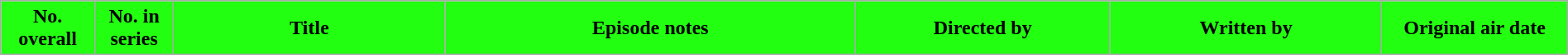<table class="wikitable plainrowheaders" style="width:100%; margin:auto;">
<tr>
<th style="background-color:#2f1; width:20px;">No. overall</th>
<th style="background-color:#2f1; width:20px;">No. in series</th>
<th style="background-color:#2f1; width:150px;">Title<br><noinclude></th>
<th style="background-color:#2f1; width:230px;">Episode notes</noinclude></th>
<th style="background-color:#2f1; width:140px;">Directed by</th>
<th style="background-color:#2f1; width:150px;">Written by</th>
<th style="background-color:#2f1; width:100px;">Original air date<br>







































































































</th>
</tr>
</table>
